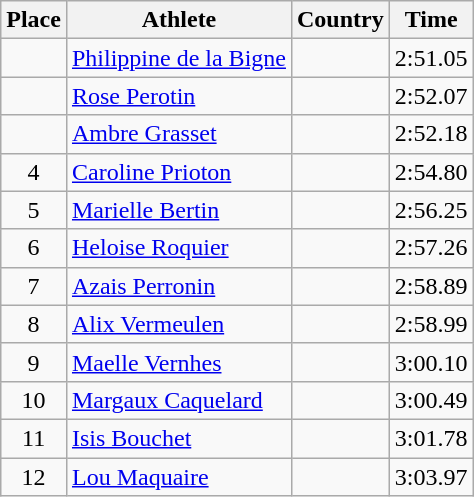<table class="wikitable">
<tr>
<th>Place</th>
<th>Athlete</th>
<th>Country</th>
<th>Time</th>
</tr>
<tr>
<td align=center></td>
<td><a href='#'>Philippine de la Bigne</a></td>
<td></td>
<td>2:51.05</td>
</tr>
<tr>
<td align=center></td>
<td><a href='#'>Rose Perotin</a></td>
<td></td>
<td>2:52.07</td>
</tr>
<tr>
<td align=center></td>
<td><a href='#'>Ambre Grasset</a></td>
<td></td>
<td>2:52.18</td>
</tr>
<tr>
<td align=center>4</td>
<td><a href='#'>Caroline Prioton</a></td>
<td></td>
<td>2:54.80</td>
</tr>
<tr>
<td align=center>5</td>
<td><a href='#'>Marielle Bertin</a></td>
<td></td>
<td>2:56.25</td>
</tr>
<tr>
<td align=center>6</td>
<td><a href='#'>Heloise Roquier</a></td>
<td></td>
<td>2:57.26</td>
</tr>
<tr>
<td align=center>7</td>
<td><a href='#'>Azais Perronin</a></td>
<td></td>
<td>2:58.89</td>
</tr>
<tr>
<td align=center>8</td>
<td><a href='#'>Alix Vermeulen</a></td>
<td></td>
<td>2:58.99</td>
</tr>
<tr>
<td align=center>9</td>
<td><a href='#'>Maelle Vernhes</a></td>
<td></td>
<td>3:00.10</td>
</tr>
<tr>
<td align=center>10</td>
<td><a href='#'>Margaux Caquelard</a></td>
<td></td>
<td>3:00.49</td>
</tr>
<tr>
<td align=center>11</td>
<td><a href='#'>Isis Bouchet</a></td>
<td></td>
<td>3:01.78</td>
</tr>
<tr>
<td align=center>12</td>
<td><a href='#'>Lou Maquaire</a></td>
<td></td>
<td>3:03.97</td>
</tr>
</table>
